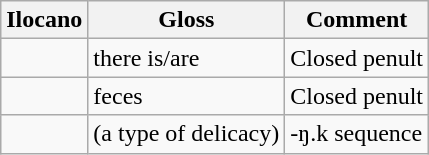<table class="wikitable">
<tr>
<th>Ilocano</th>
<th>Gloss</th>
<th>Comment</th>
</tr>
<tr>
<td></td>
<td>there is/are</td>
<td>Closed penult</td>
</tr>
<tr>
<td></td>
<td>feces</td>
<td>Closed penult</td>
</tr>
<tr>
<td></td>
<td>(a type of delicacy)</td>
<td>-ŋ.k sequence</td>
</tr>
</table>
